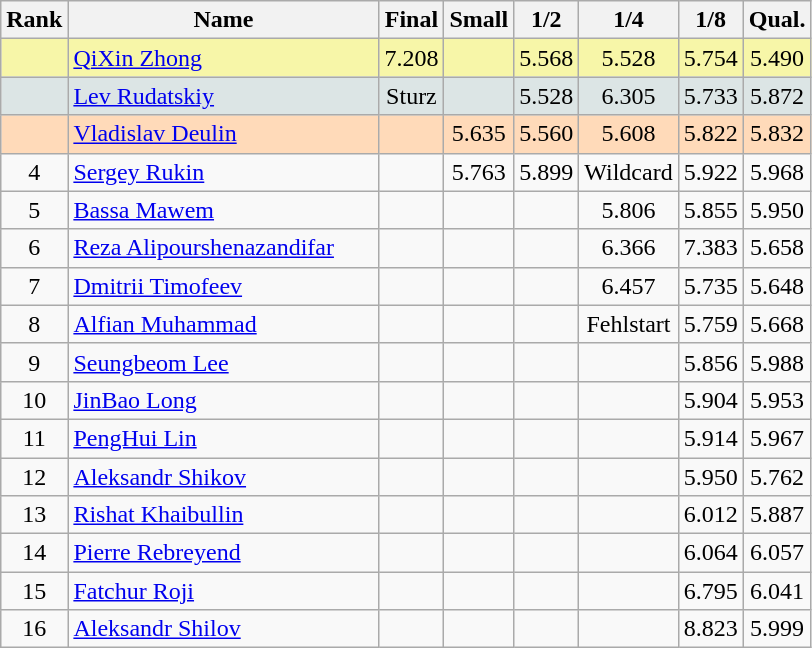<table class="wikitable sortable" style="text-align:center">
<tr>
<th>Rank</th>
<th width="200">Name</th>
<th width="35">Final</th>
<th width="35">Small</th>
<th width="35">1/2</th>
<th width="35">1/4</th>
<th width="35">1/8</th>
<th width="35">Qual.</th>
</tr>
<tr bgcolor="#F7F6A8">
<td></td>
<td align="left"> <a href='#'>QiXin Zhong</a></td>
<td>7.208</td>
<td></td>
<td>5.568</td>
<td>5.528</td>
<td>5.754</td>
<td>5.490</td>
</tr>
<tr bgcolor="#DCE5E5">
<td></td>
<td align="left"> <a href='#'>Lev Rudatskiy</a></td>
<td>Sturz</td>
<td></td>
<td>5.528</td>
<td>6.305</td>
<td>5.733</td>
<td>5.872</td>
</tr>
<tr bgcolor="#FFDAB9">
<td></td>
<td align="left"> <a href='#'>Vladislav Deulin</a></td>
<td></td>
<td>5.635</td>
<td>5.560</td>
<td>5.608</td>
<td>5.822</td>
<td>5.832</td>
</tr>
<tr>
<td align="center">4</td>
<td align="left"> <a href='#'>Sergey Rukin</a></td>
<td></td>
<td>5.763</td>
<td>5.899</td>
<td>Wildcard</td>
<td>5.922</td>
<td>5.968</td>
</tr>
<tr>
<td align="center">5</td>
<td align="left"> <a href='#'>Bassa Mawem</a></td>
<td></td>
<td></td>
<td></td>
<td>5.806</td>
<td>5.855</td>
<td>5.950</td>
</tr>
<tr>
<td align="center">6</td>
<td align="left"> <a href='#'>Reza Alipourshenazandifar</a></td>
<td></td>
<td></td>
<td></td>
<td>6.366</td>
<td>7.383</td>
<td>5.658</td>
</tr>
<tr>
<td align="center">7</td>
<td align="left"> <a href='#'>Dmitrii Timofeev</a></td>
<td></td>
<td></td>
<td></td>
<td>6.457</td>
<td>5.735</td>
<td>5.648</td>
</tr>
<tr>
<td align="center">8</td>
<td align="left"> <a href='#'>Alfian Muhammad</a></td>
<td></td>
<td></td>
<td></td>
<td>Fehlstart</td>
<td>5.759</td>
<td>5.668</td>
</tr>
<tr>
<td>9</td>
<td align="left"> <a href='#'>Seungbeom Lee</a></td>
<td></td>
<td></td>
<td></td>
<td></td>
<td>5.856</td>
<td>5.988</td>
</tr>
<tr>
<td>10</td>
<td align="left"> <a href='#'>JinBao Long</a></td>
<td></td>
<td></td>
<td></td>
<td></td>
<td>5.904</td>
<td>5.953</td>
</tr>
<tr>
<td>11</td>
<td align="left"> <a href='#'>PengHui Lin</a></td>
<td></td>
<td></td>
<td></td>
<td></td>
<td>5.914</td>
<td>5.967</td>
</tr>
<tr>
<td>12</td>
<td align="left"> <a href='#'>Aleksandr Shikov</a></td>
<td></td>
<td></td>
<td></td>
<td></td>
<td>5.950</td>
<td>5.762</td>
</tr>
<tr>
<td>13</td>
<td align="left"> <a href='#'>Rishat Khaibullin</a></td>
<td></td>
<td></td>
<td></td>
<td></td>
<td>6.012</td>
<td>5.887</td>
</tr>
<tr>
<td>14</td>
<td align="left"> <a href='#'>Pierre Rebreyend</a></td>
<td></td>
<td></td>
<td></td>
<td></td>
<td>6.064</td>
<td>6.057</td>
</tr>
<tr>
<td>15</td>
<td align="left"> <a href='#'>Fatchur Roji</a></td>
<td></td>
<td></td>
<td></td>
<td></td>
<td>6.795</td>
<td>6.041</td>
</tr>
<tr>
<td>16</td>
<td align="left"> <a href='#'>Aleksandr Shilov</a></td>
<td></td>
<td></td>
<td></td>
<td></td>
<td>8.823</td>
<td>5.999</td>
</tr>
</table>
